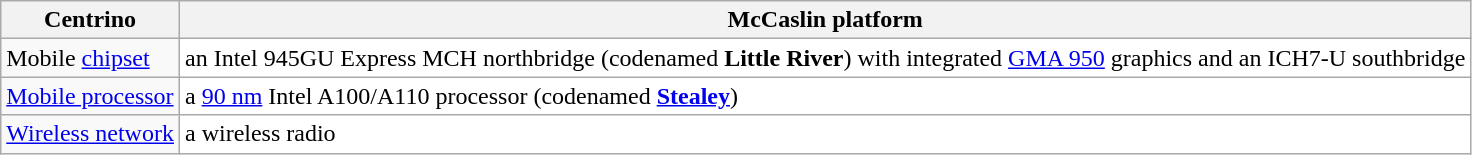<table class="wikitable">
<tr>
<th>Centrino</th>
<th>McCaslin platform</th>
</tr>
<tr>
<td>Mobile <a href='#'>chipset</a></td>
<td style="background:white">an Intel 945GU Express MCH northbridge (codenamed <strong>Little River</strong>) with integrated <a href='#'>GMA 950</a> graphics and an ICH7-U southbridge</td>
</tr>
<tr>
<td><a href='#'>Mobile processor</a></td>
<td style="background:white">a <a href='#'>90 nm</a> Intel A100/A110 processor (codenamed <strong><a href='#'>Stealey</a></strong>)</td>
</tr>
<tr>
<td><a href='#'>Wireless network</a></td>
<td style="background:white">a wireless radio</td>
</tr>
</table>
